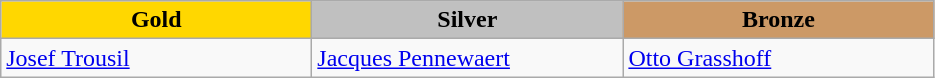<table class="wikitable" style="text-align:left">
<tr align="center">
<td width=200 bgcolor=gold><strong>Gold</strong></td>
<td width=200 bgcolor=silver><strong>Silver</strong></td>
<td width=200 bgcolor=CC9966><strong>Bronze</strong></td>
</tr>
<tr>
<td><a href='#'>Josef Trousil</a><br><em></em></td>
<td><a href='#'>Jacques Pennewaert</a><br><em></em></td>
<td><a href='#'>Otto Grasshoff</a><br><em></em></td>
</tr>
</table>
